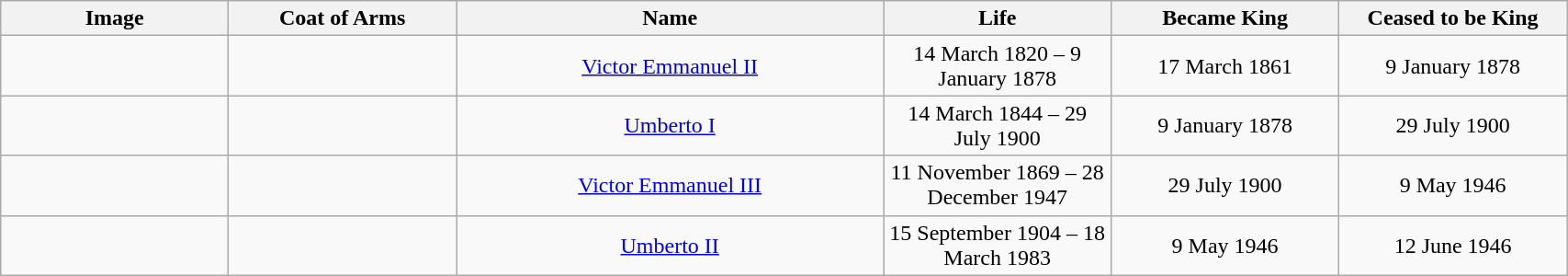<table width=90% class="wikitable">
<tr>
<th width=8%>Image</th>
<th width=8%>Coat of Arms</th>
<th width=15%>Name</th>
<th width=8%>Life</th>
<th width=8%>Became King</th>
<th width=8%>Ceased to be King</th>
</tr>
<tr>
<td></td>
<td></td>
<td align="center"><a href='#'>Victor Emmanuel II</a></td>
<td align="center">14 March 1820 – 9 January 1878</td>
<td align="center">17 March 1861</td>
<td align="center">9 January 1878</td>
</tr>
<tr>
<td></td>
<td></td>
<td align="center"><a href='#'>Umberto I</a></td>
<td align="center">14 March 1844 – 29 July 1900</td>
<td align="center">9 January 1878</td>
<td align="center">29 July 1900</td>
</tr>
<tr>
<td></td>
<td></td>
<td align="center"><a href='#'>Victor Emmanuel III</a></td>
<td align="center">11 November 1869 – 28 December 1947</td>
<td align="center">29 July 1900</td>
<td align="center">9 May 1946</td>
</tr>
<tr>
<td></td>
<td></td>
<td align="center"><a href='#'>Umberto II</a></td>
<td align="center">15 September 1904 – 18 March 1983</td>
<td align="center">9 May 1946</td>
<td align="center">12 June 1946</td>
</tr>
</table>
